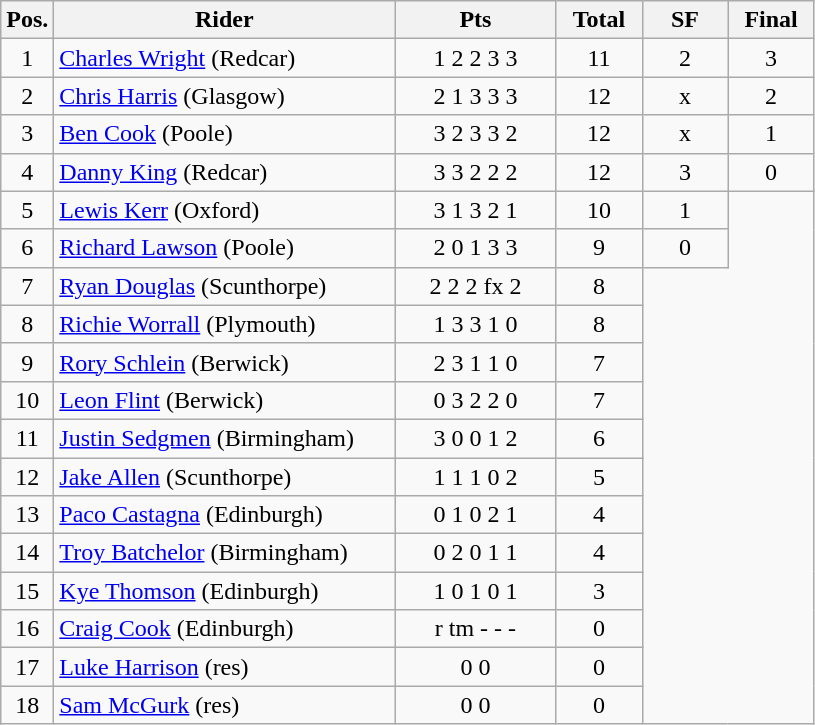<table class=wikitable>
<tr>
<th width=25px>Pos.</th>
<th width=220px>Rider</th>
<th width=100px>Pts</th>
<th width=50px>Total</th>
<th width=50px>SF</th>
<th width=50px>Final</th>
</tr>
<tr align=center >
<td>1</td>
<td align=left> <a href='#'>Charles Wright</a>	(Redcar)</td>
<td>1	2 2	3 3</td>
<td>11</td>
<td>2</td>
<td>3</td>
</tr>
<tr align=center>
<td>2</td>
<td align=left> <a href='#'>Chris Harris</a>	(Glasgow)</td>
<td>2	1 3	3 3</td>
<td>12</td>
<td>x</td>
<td>2</td>
</tr>
<tr align=center>
<td>3</td>
<td align=left> <a href='#'>Ben Cook</a> (Poole)</td>
<td>3 2 3 3 2</td>
<td>12</td>
<td>x</td>
<td>1</td>
</tr>
<tr align=center>
<td>4</td>
<td align=left> <a href='#'>Danny King</a> (Redcar)</td>
<td>3 3 2 2 2</td>
<td>12</td>
<td>3</td>
<td>0</td>
</tr>
<tr align=center>
<td>5</td>
<td align=left> <a href='#'>Lewis Kerr</a>	(Oxford)</td>
<td>3	1 3 2 1</td>
<td>10</td>
<td>1</td>
</tr>
<tr align=center>
<td>6</td>
<td align=left> <a href='#'>Richard Lawson</a>	(Poole)</td>
<td>2	0 1	3 3</td>
<td>9</td>
<td>0</td>
</tr>
<tr align=center>
<td>7</td>
<td align=left> <a href='#'>Ryan Douglas</a> (Scunthorpe)</td>
<td>2 2 2 fx 2</td>
<td>8</td>
</tr>
<tr align=center>
<td>8</td>
<td align=left> <a href='#'>Richie Worrall</a> (Plymouth)</td>
<td>1 3 3 1 0</td>
<td>8</td>
</tr>
<tr align=center>
<td>9</td>
<td align=left> <a href='#'>Rory Schlein</a> (Berwick)</td>
<td>2 3 1 1 0</td>
<td>7</td>
</tr>
<tr align=center>
<td>10</td>
<td align=left> <a href='#'>Leon Flint</a> (Berwick)</td>
<td>0 3 2 2 0</td>
<td>7</td>
</tr>
<tr align=center>
<td>11</td>
<td align=left> <a href='#'>Justin Sedgmen</a> (Birmingham)</td>
<td>3 0 0 1 2</td>
<td>6</td>
</tr>
<tr align=center>
<td>12</td>
<td align=left> <a href='#'>Jake Allen</a> (Scunthorpe)</td>
<td>1 1 1 0 2</td>
<td>5</td>
</tr>
<tr align=center>
<td>13</td>
<td align=left> <a href='#'>Paco Castagna</a> (Edinburgh)</td>
<td>0 1 0 2 1</td>
<td>4</td>
</tr>
<tr align=center>
<td>14</td>
<td align=left> <a href='#'>Troy Batchelor</a> (Birmingham)</td>
<td>0 2 0 1 1</td>
<td>4</td>
</tr>
<tr align=center>
<td>15</td>
<td align=left> <a href='#'>Kye Thomson</a> (Edinburgh)</td>
<td>1 0 1 0 1</td>
<td>3</td>
</tr>
<tr align=center>
<td>16</td>
<td align=left> <a href='#'>Craig Cook</a> (Edinburgh)</td>
<td>r tm - - -</td>
<td>0</td>
</tr>
<tr align=center>
<td>17</td>
<td align=left> <a href='#'>Luke Harrison</a> (res)</td>
<td>0 0</td>
<td>0</td>
</tr>
<tr align=center>
<td>18</td>
<td align=left> <a href='#'>Sam McGurk</a> (res)</td>
<td>0 0</td>
<td>0</td>
</tr>
</table>
